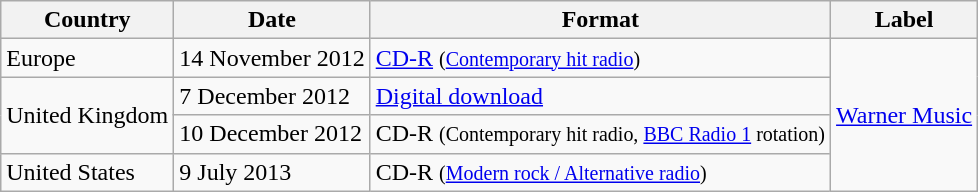<table class="wikitable">
<tr>
<th>Country</th>
<th>Date</th>
<th>Format</th>
<th>Label</th>
</tr>
<tr>
<td>Europe</td>
<td>14 November 2012</td>
<td><a href='#'>CD-R</a> <small>(<a href='#'>Contemporary hit radio</a>)</small></td>
<td rowspan="4"><a href='#'>Warner Music</a></td>
</tr>
<tr>
<td rowspan="2">United Kingdom</td>
<td>7 December 2012</td>
<td><a href='#'>Digital download</a></td>
</tr>
<tr>
<td>10 December 2012</td>
<td>CD-R <small>(Contemporary hit radio, <a href='#'>BBC Radio 1</a> rotation)</small></td>
</tr>
<tr>
<td>United States</td>
<td>9 July 2013</td>
<td>CD-R <small>(<a href='#'>Modern rock / Alternative radio</a>)</small></td>
</tr>
</table>
